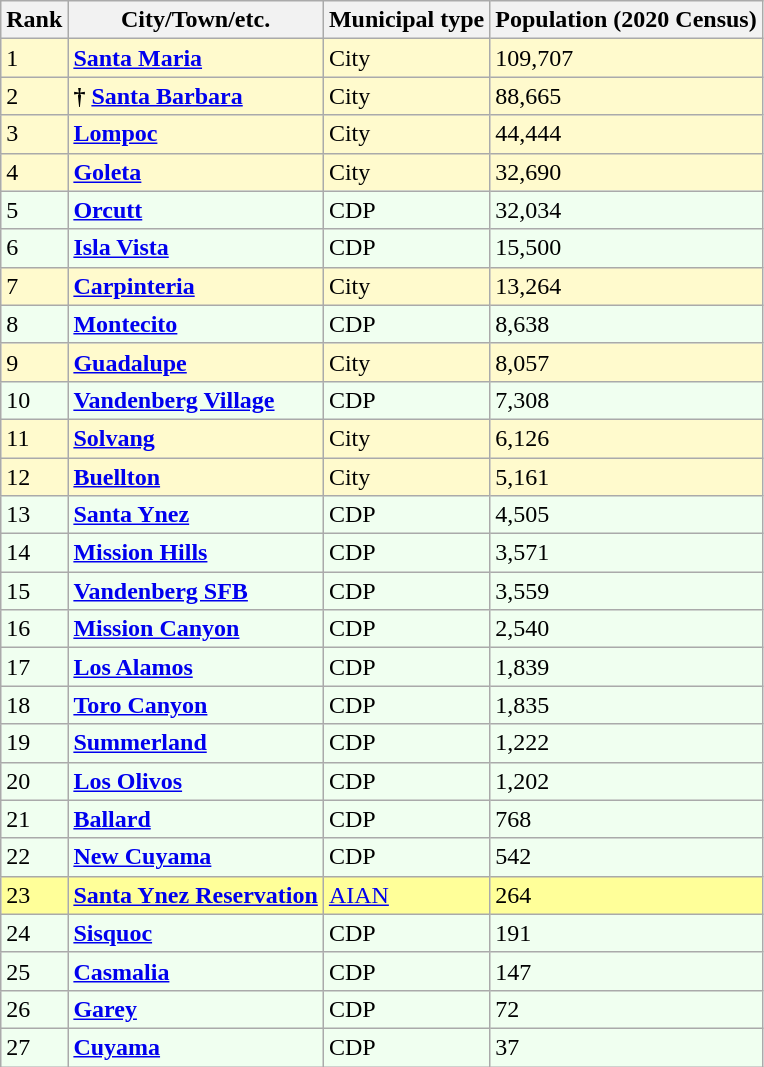<table class="wikitable sortable">
<tr>
<th>Rank</th>
<th>City/Town/etc.</th>
<th>Municipal type</th>
<th>Population (2020 Census)</th>
</tr>
<tr style="background-color:#FFFACD;">
<td>1</td>
<td><strong><a href='#'>Santa Maria</a></strong></td>
<td>City</td>
<td>109,707</td>
</tr>
<tr style="background-color:#FFFACD;">
<td>2</td>
<td><strong>†</strong> <strong><a href='#'>Santa Barbara</a></strong></td>
<td>City</td>
<td>88,665</td>
</tr>
<tr style="background-color:#FFFACD;">
<td>3</td>
<td><strong><a href='#'>Lompoc</a></strong></td>
<td>City</td>
<td>44,444</td>
</tr>
<tr style="background-color:#FFFACD;">
<td>4</td>
<td><strong><a href='#'>Goleta</a></strong></td>
<td>City</td>
<td>32,690</td>
</tr>
<tr style="background-color:#F0FFF0;">
<td>5</td>
<td><strong><a href='#'>Orcutt</a></strong></td>
<td>CDP</td>
<td>32,034</td>
</tr>
<tr style="background-color:#F0FFF0;">
<td>6</td>
<td><strong><a href='#'>Isla Vista</a></strong></td>
<td>CDP</td>
<td>15,500</td>
</tr>
<tr style="background-color:#FFFACD;">
<td>7</td>
<td><strong><a href='#'>Carpinteria</a></strong></td>
<td>City</td>
<td>13,264</td>
</tr>
<tr style="background-color:#F0FFF0;">
<td>8</td>
<td><strong><a href='#'>Montecito</a></strong></td>
<td>CDP</td>
<td>8,638</td>
</tr>
<tr style="background-color:#FFFACD;">
<td>9</td>
<td><strong><a href='#'>Guadalupe</a></strong></td>
<td>City</td>
<td>8,057</td>
</tr>
<tr style="background-color:#F0FFF0;">
<td>10</td>
<td><strong><a href='#'>Vandenberg Village</a></strong></td>
<td>CDP</td>
<td>7,308</td>
</tr>
<tr style="background-color:#FFFACD;">
<td>11</td>
<td><strong><a href='#'>Solvang</a></strong></td>
<td>City</td>
<td>6,126</td>
</tr>
<tr style="background-color:#FFFACD;">
<td>12</td>
<td><strong><a href='#'>Buellton</a></strong></td>
<td>City</td>
<td>5,161</td>
</tr>
<tr style="background-color:#F0FFF0;">
<td>13</td>
<td><strong><a href='#'>Santa Ynez</a></strong></td>
<td>CDP</td>
<td>4,505</td>
</tr>
<tr style="background-color:#F0FFF0;">
<td>14</td>
<td><strong><a href='#'>Mission Hills</a></strong></td>
<td>CDP</td>
<td>3,571</td>
</tr>
<tr style="background-color:#F0FFF0;">
<td>15</td>
<td><strong><a href='#'>Vandenberg SFB</a></strong></td>
<td>CDP</td>
<td>3,559</td>
</tr>
<tr style="background-color:#F0FFF0;">
<td>16</td>
<td><strong><a href='#'>Mission Canyon</a></strong></td>
<td>CDP</td>
<td>2,540</td>
</tr>
<tr style="background-color:#F0FFF0;">
<td>17</td>
<td><strong><a href='#'>Los Alamos</a></strong></td>
<td>CDP</td>
<td>1,839</td>
</tr>
<tr style="background-color:#F0FFF0;">
<td>18</td>
<td><strong><a href='#'>Toro Canyon</a></strong></td>
<td>CDP</td>
<td>1,835</td>
</tr>
<tr style="background-color:#F0FFF0;">
<td>19</td>
<td><strong><a href='#'>Summerland</a></strong></td>
<td>CDP</td>
<td>1,222</td>
</tr>
<tr style="background-color:#F0FFF0;">
<td>20</td>
<td><strong><a href='#'>Los Olivos</a></strong></td>
<td>CDP</td>
<td>1,202</td>
</tr>
<tr style="background-color:#F0FFF0;">
<td>21</td>
<td><strong><a href='#'>Ballard</a></strong></td>
<td>CDP</td>
<td>768</td>
</tr>
<tr style="background-color:#F0FFF0;">
<td>22</td>
<td><strong><a href='#'>New Cuyama</a></strong></td>
<td>CDP</td>
<td>542</td>
</tr>
<tr style="background-color:#FFFF99;">
<td>23</td>
<td><strong><a href='#'>Santa Ynez Reservation</a></strong></td>
<td><a href='#'>AIAN</a></td>
<td>264</td>
</tr>
<tr style="background-color:#F0FFF0;">
<td>24</td>
<td><strong><a href='#'>Sisquoc</a></strong></td>
<td>CDP</td>
<td>191</td>
</tr>
<tr style="background-color:#F0FFF0;">
<td>25</td>
<td><strong><a href='#'>Casmalia</a></strong></td>
<td>CDP</td>
<td>147</td>
</tr>
<tr style="background-color:#F0FFF0;">
<td>26</td>
<td><strong><a href='#'>Garey</a></strong></td>
<td>CDP</td>
<td>72</td>
</tr>
<tr style="background-color:#F0FFF0;">
<td>27</td>
<td><strong><a href='#'>Cuyama</a></strong></td>
<td>CDP</td>
<td>37</td>
</tr>
</table>
